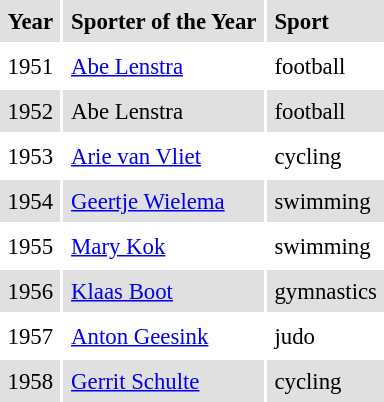<table Cellpadding="5" style="font-size:95%;">
<tr bgcolor="#e0e0e0">
<td><strong>Year</strong></td>
<td><strong>Sporter of the Year</strong></td>
<td><strong>Sport</strong></td>
</tr>
<tr>
<td>1951</td>
<td><a href='#'>Abe Lenstra</a></td>
<td>football</td>
</tr>
<tr bgcolor="#e0e0e0">
<td>1952</td>
<td>Abe Lenstra</td>
<td>football</td>
</tr>
<tr>
<td>1953</td>
<td><a href='#'>Arie van Vliet</a></td>
<td>cycling</td>
</tr>
<tr bgcolor="#e0e0e0">
<td>1954</td>
<td><a href='#'>Geertje Wielema</a></td>
<td>swimming</td>
</tr>
<tr>
<td>1955</td>
<td><a href='#'>Mary Kok</a></td>
<td>swimming</td>
</tr>
<tr bgcolor="#e0e0e0">
<td>1956</td>
<td><a href='#'>Klaas Boot</a></td>
<td>gymnastics</td>
</tr>
<tr>
<td>1957</td>
<td><a href='#'>Anton Geesink</a></td>
<td>judo</td>
</tr>
<tr bgcolor="#e0e0e0">
<td>1958</td>
<td><a href='#'>Gerrit Schulte</a></td>
<td>cycling</td>
</tr>
</table>
